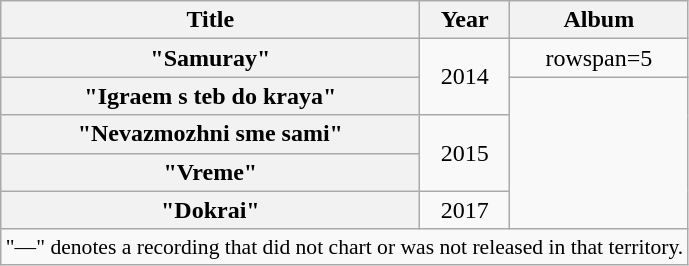<table class="wikitable plainrowheaders" style="text-align:center;">
<tr>
<th scope="col" rowspan="1">Title</th>
<th scope="col" rowspan="1">Year</th>
<th scope="col" rowspan="1">Album</th>
</tr>
<tr>
<th scope="row">"Samuray"</th>
<td rowspan="2">2014</td>
<td>rowspan=5 </td>
</tr>
<tr>
<th scope="row">"Igraem s teb do kraya" <br></th>
</tr>
<tr>
<th scope="row">"Nevazmozhni sme sami"</th>
<td rowspan="2">2015</td>
</tr>
<tr>
<th scope="row">"Vreme" <br></th>
</tr>
<tr>
<th scope="row">"Dokrai"</th>
<td rowspan="1">2017</td>
</tr>
<tr>
<td colspan="13" style="font-size:90%">"—" denotes a recording that did not chart or was not released in that territory.</td>
</tr>
</table>
